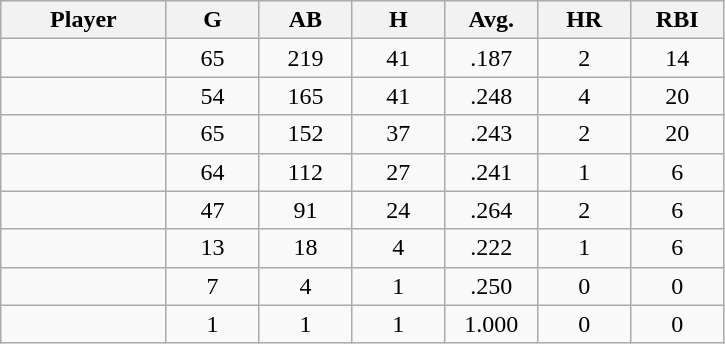<table class="wikitable sortable">
<tr>
<th bgcolor="#DDDDFF" width="16%">Player</th>
<th bgcolor="#DDDDFF" width="9%">G</th>
<th bgcolor="#DDDDFF" width="9%">AB</th>
<th bgcolor="#DDDDFF" width="9%">H</th>
<th bgcolor="#DDDDFF" width="9%">Avg.</th>
<th bgcolor="#DDDDFF" width="9%">HR</th>
<th bgcolor="#DDDDFF" width="9%">RBI</th>
</tr>
<tr align="center">
<td></td>
<td>65</td>
<td>219</td>
<td>41</td>
<td>.187</td>
<td>2</td>
<td>14</td>
</tr>
<tr align="center">
<td></td>
<td>54</td>
<td>165</td>
<td>41</td>
<td>.248</td>
<td>4</td>
<td>20</td>
</tr>
<tr align="center">
<td></td>
<td>65</td>
<td>152</td>
<td>37</td>
<td>.243</td>
<td>2</td>
<td>20</td>
</tr>
<tr align="center">
<td></td>
<td>64</td>
<td>112</td>
<td>27</td>
<td>.241</td>
<td>1</td>
<td>6</td>
</tr>
<tr align="center">
<td></td>
<td>47</td>
<td>91</td>
<td>24</td>
<td>.264</td>
<td>2</td>
<td>6</td>
</tr>
<tr align="center">
<td></td>
<td>13</td>
<td>18</td>
<td>4</td>
<td>.222</td>
<td>1</td>
<td>6</td>
</tr>
<tr align="center">
<td></td>
<td>7</td>
<td>4</td>
<td>1</td>
<td>.250</td>
<td>0</td>
<td>0</td>
</tr>
<tr align="center">
<td></td>
<td>1</td>
<td>1</td>
<td>1</td>
<td>1.000</td>
<td>0</td>
<td>0</td>
</tr>
</table>
